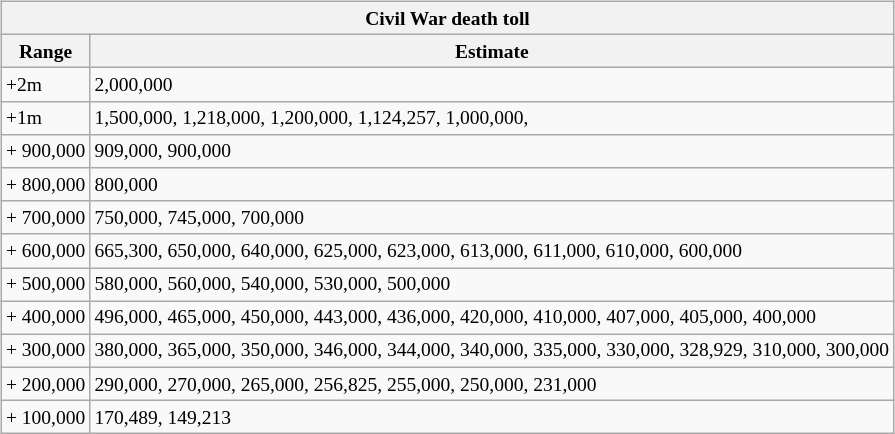<table class=wikitable style="text-align:left; font-size:13px; float:left; margin:5px">
<tr style="font-size: small;">
<th colspan="12">Civil War death toll</th>
</tr>
<tr>
<th>Range</th>
<th>Estimate</th>
</tr>
<tr>
<td>+2m</td>
<td>2,000,000</td>
</tr>
<tr>
<td>+1m</td>
<td>1,500,000, 1,218,000, 1,200,000, 1,124,257, 1,000,000,</td>
</tr>
<tr>
<td>+ 900,000</td>
<td>909,000, 900,000</td>
</tr>
<tr>
<td>+ 800,000</td>
<td>800,000</td>
</tr>
<tr>
<td>+ 700,000</td>
<td>750,000, 745,000, 700,000</td>
</tr>
<tr>
<td>+ 600,000</td>
<td>665,300, 650,000, 640,000, 625,000, 623,000, 613,000, 611,000, 610,000, 600,000</td>
</tr>
<tr>
<td>+ 500,000</td>
<td>580,000, 560,000, 540,000, 530,000, 500,000</td>
</tr>
<tr>
<td>+ 400,000</td>
<td>496,000, 465,000, 450,000, 443,000, 436,000, 420,000, 410,000, 407,000, 405,000, 400,000</td>
</tr>
<tr>
<td>+ 300,000</td>
<td>380,000, 365,000, 350,000, 346,000, 344,000, 340,000, 335,000, 330,000, 328,929, 310,000, 300,000</td>
</tr>
<tr>
<td>+ 200,000</td>
<td>290,000, 270,000, 265,000, 256,825, 255,000, 250,000, 231,000</td>
</tr>
<tr>
<td>+ 100,000</td>
<td>170,489, 149,213</td>
</tr>
</table>
